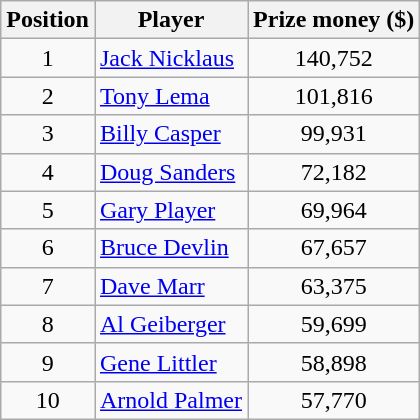<table class="wikitable">
<tr>
<th>Position</th>
<th>Player</th>
<th>Prize money ($)</th>
</tr>
<tr>
<td align=center>1</td>
<td> <a href='#'>Jack Nicklaus</a></td>
<td align=center>140,752</td>
</tr>
<tr>
<td align=center>2</td>
<td> <a href='#'>Tony Lema</a></td>
<td align=center>101,816</td>
</tr>
<tr>
<td align=center>3</td>
<td> <a href='#'>Billy Casper</a></td>
<td align=center>99,931</td>
</tr>
<tr>
<td align=center>4</td>
<td> <a href='#'>Doug Sanders</a></td>
<td align=center>72,182</td>
</tr>
<tr>
<td align=center>5</td>
<td> <a href='#'>Gary Player</a></td>
<td align=center>69,964</td>
</tr>
<tr>
<td align=center>6</td>
<td> <a href='#'>Bruce Devlin</a></td>
<td align=center>67,657</td>
</tr>
<tr>
<td align=center>7</td>
<td> <a href='#'>Dave Marr</a></td>
<td align=center>63,375</td>
</tr>
<tr>
<td align=center>8</td>
<td> <a href='#'>Al Geiberger</a></td>
<td align=center>59,699</td>
</tr>
<tr>
<td align=center>9</td>
<td> <a href='#'>Gene Littler</a></td>
<td align=center>58,898</td>
</tr>
<tr>
<td align=center>10</td>
<td> <a href='#'>Arnold Palmer</a></td>
<td align=center>57,770</td>
</tr>
</table>
